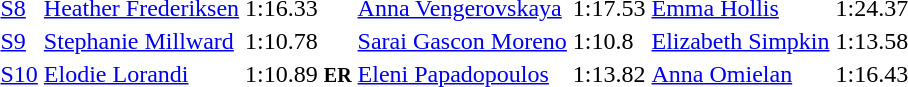<table>
<tr>
<td><a href='#'>S8</a></td>
<td><a href='#'>Heather Frederiksen</a><br></td>
<td>1:16.33</td>
<td><a href='#'>Anna Vengerovskaya</a><br></td>
<td>1:17.53</td>
<td><a href='#'>Emma Hollis</a><br></td>
<td>1:24.37</td>
</tr>
<tr>
<td><a href='#'>S9</a></td>
<td><a href='#'>Stephanie Millward</a><br></td>
<td>1:10.78</td>
<td><a href='#'>Sarai Gascon Moreno</a><br></td>
<td>1:10.8</td>
<td><a href='#'>Elizabeth Simpkin</a><br></td>
<td>1:13.58</td>
</tr>
<tr>
<td><a href='#'>S10</a></td>
<td><a href='#'>Elodie Lorandi</a><br></td>
<td>1:10.89 <small><strong>ER</strong></small></td>
<td><a href='#'>Eleni Papadopoulos</a><br></td>
<td>1:13.82</td>
<td><a href='#'>Anna Omielan</a><br></td>
<td>1:16.43</td>
</tr>
</table>
